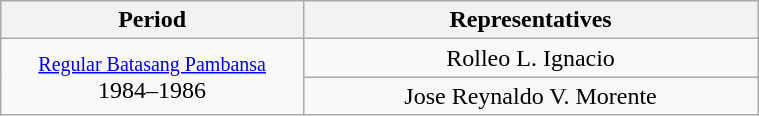<table class="wikitable" style="text-align:center; width:40%;">
<tr>
<th width="40%">Period</th>
<th>Representatives</th>
</tr>
<tr>
<td rowspan="2"><small><a href='#'>Regular Batasang Pambansa</a></small><br>1984–1986</td>
<td>Rolleo L. Ignacio</td>
</tr>
<tr>
<td>Jose Reynaldo V. Morente</td>
</tr>
</table>
